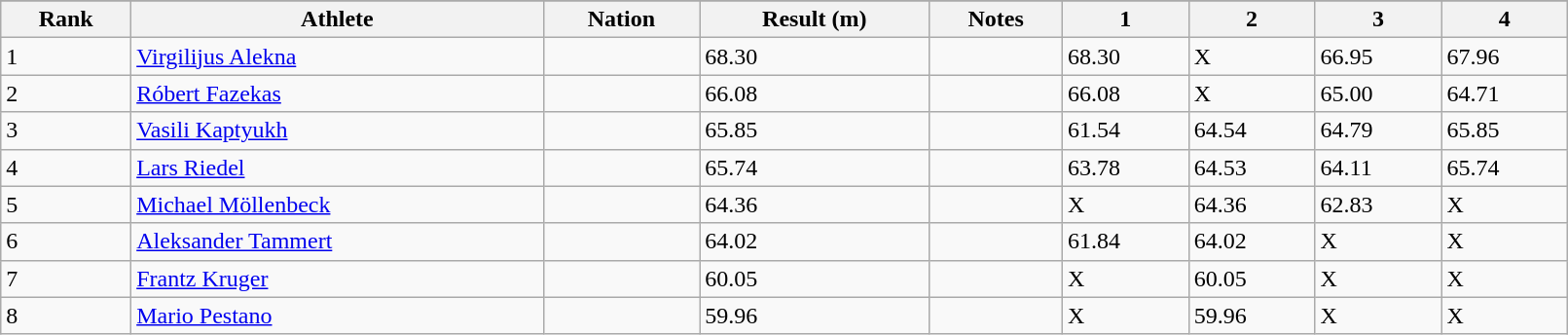<table class="wikitable" width=85%>
<tr>
</tr>
<tr>
<th>Rank</th>
<th>Athlete</th>
<th>Nation</th>
<th>Result (m)</th>
<th>Notes</th>
<th>1</th>
<th>2</th>
<th>3</th>
<th>4</th>
</tr>
<tr>
<td>1</td>
<td><a href='#'>Virgilijus Alekna</a></td>
<td></td>
<td>68.30</td>
<td></td>
<td>68.30</td>
<td>X</td>
<td>66.95</td>
<td>67.96</td>
</tr>
<tr>
<td>2</td>
<td><a href='#'>Róbert Fazekas</a></td>
<td></td>
<td>66.08</td>
<td></td>
<td>66.08</td>
<td>X</td>
<td>65.00</td>
<td>64.71</td>
</tr>
<tr>
<td>3</td>
<td><a href='#'>Vasili Kaptyukh</a></td>
<td></td>
<td>65.85</td>
<td></td>
<td>61.54</td>
<td>64.54</td>
<td>64.79</td>
<td>65.85</td>
</tr>
<tr>
<td>4</td>
<td><a href='#'>Lars Riedel</a></td>
<td></td>
<td>65.74</td>
<td></td>
<td>63.78</td>
<td>64.53</td>
<td>64.11</td>
<td>65.74</td>
</tr>
<tr>
<td>5</td>
<td><a href='#'>Michael Möllenbeck</a></td>
<td></td>
<td>64.36</td>
<td></td>
<td>X</td>
<td>64.36</td>
<td>62.83</td>
<td>X</td>
</tr>
<tr>
<td>6</td>
<td><a href='#'>Aleksander Tammert</a></td>
<td></td>
<td>64.02</td>
<td></td>
<td>61.84</td>
<td>64.02</td>
<td>X</td>
<td>X</td>
</tr>
<tr>
<td>7</td>
<td><a href='#'>Frantz Kruger</a></td>
<td></td>
<td>60.05</td>
<td></td>
<td>X</td>
<td>60.05</td>
<td>X</td>
<td>X</td>
</tr>
<tr>
<td>8</td>
<td><a href='#'>Mario Pestano</a></td>
<td></td>
<td>59.96</td>
<td></td>
<td>X</td>
<td>59.96</td>
<td>X</td>
<td>X</td>
</tr>
</table>
